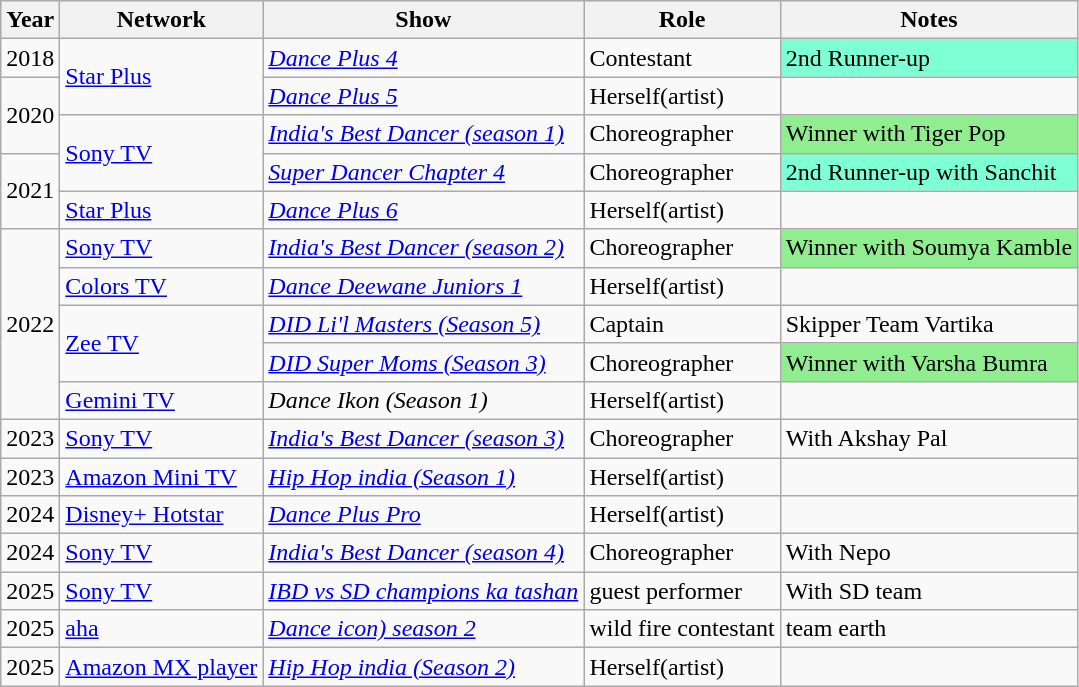<table class="wikitable">
<tr>
<th>Year</th>
<th>Network</th>
<th>Show</th>
<th>Role</th>
<th>Notes</th>
</tr>
<tr>
<td>2018</td>
<td rowspan="2"><a href='#'>Star Plus</a></td>
<td><em><a href='#'>Dance Plus 4</a></em></td>
<td>Contestant</td>
<td style="background:#7FFFD4">2nd Runner-up</td>
</tr>
<tr>
<td rowspan="2">2020</td>
<td><em><a href='#'>Dance Plus 5</a></em></td>
<td>Herself(artist)</td>
<td></td>
</tr>
<tr>
<td rowspan="2"><a href='#'>Sony TV</a></td>
<td><em><a href='#'>India's Best Dancer (season 1)</a></em></td>
<td>Choreographer</td>
<td bgcolor=lightgreen>Winner with Tiger Pop</td>
</tr>
<tr>
<td rowspan="2">2021</td>
<td><em><a href='#'>Super Dancer Chapter 4</a></em></td>
<td>Choreographer</td>
<td style="background:#7FFFD4">2nd Runner-up with Sanchit</td>
</tr>
<tr>
<td><a href='#'>Star Plus</a></td>
<td><em><a href='#'>Dance Plus 6</a></em></td>
<td>Herself(artist)</td>
<td></td>
</tr>
<tr>
<td rowspan="5">2022</td>
<td><a href='#'>Sony TV</a></td>
<td><em><a href='#'>India's Best Dancer (season 2)</a></em></td>
<td>Choreographer</td>
<td bgcolor=lightgreen>Winner with Soumya Kamble</td>
</tr>
<tr>
<td><a href='#'>Colors TV</a></td>
<td><em><a href='#'>Dance Deewane Juniors 1</a></em></td>
<td>Herself(artist)</td>
<td></td>
</tr>
<tr>
<td rowspan="2"><a href='#'>Zee TV</a></td>
<td><em><a href='#'>DID Li'l Masters (Season 5)</a></em></td>
<td>Captain</td>
<td>Skipper Team Vartika</td>
</tr>
<tr>
<td><em><a href='#'>DID Super Moms (Season 3)</a></em></td>
<td>Choreographer</td>
<td bgcolor=lightgreen>Winner with Varsha Bumra</td>
</tr>
<tr>
<td><a href='#'>Gemini TV</a></td>
<td><em>Dance Ikon (Season 1)</em></td>
<td>Herself(artist)</td>
<td></td>
</tr>
<tr>
<td>2023</td>
<td><a href='#'>Sony TV</a></td>
<td><em><a href='#'>India's Best Dancer (season 3)</a></em></td>
<td>Choreographer</td>
<td>With Akshay Pal</td>
</tr>
<tr>
<td>2023</td>
<td><a href='#'>Amazon Mini TV</a></td>
<td><em><a href='#'>Hip Hop india (Season 1)</a></em></td>
<td>Herself(artist)</td>
<td></td>
</tr>
<tr>
<td>2024</td>
<td><a href='#'>Disney+ Hotstar</a></td>
<td><em><a href='#'>Dance Plus Pro</a></em></td>
<td>Herself(artist)</td>
<td></td>
</tr>
<tr>
<td>2024</td>
<td><a href='#'>Sony TV</a></td>
<td><em><a href='#'>India's Best Dancer (season 4)</a></em></td>
<td>Choreographer</td>
<td>With Nepo</td>
</tr>
<tr>
<td>2025</td>
<td><a href='#'>Sony TV</a></td>
<td><em><a href='#'>IBD vs SD champions ka tashan</a></em></td>
<td>guest performer</td>
<td>With SD team</td>
</tr>
<tr>
<td>2025</td>
<td><a href='#'>aha</a></td>
<td><em><a href='#'>Dance icon) season 2</a></em></td>
<td>wild fire contestant</td>
<td>team earth</td>
</tr>
<tr>
<td>2025</td>
<td><a href='#'>Amazon MX player</a></td>
<td><em><a href='#'>Hip Hop india (Season 2)</a></em></td>
<td>Herself(artist)</td>
<td></td>
</tr>
</table>
